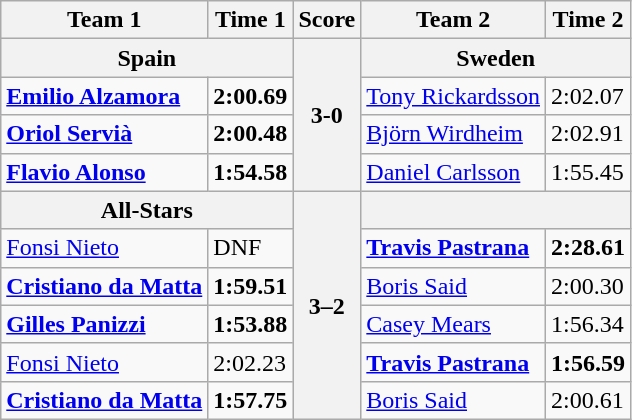<table class="wikitable">
<tr>
<th>Team 1</th>
<th>Time 1</th>
<th>Score</th>
<th>Team 2</th>
<th>Time 2</th>
</tr>
<tr>
<th colspan=2> <strong>Spain</strong></th>
<th rowspan=4>3-0</th>
<th colspan=2> Sweden</th>
</tr>
<tr>
<td><strong><a href='#'>Emilio Alzamora</a></strong></td>
<td><strong>2:00.69</strong></td>
<td><a href='#'>Tony Rickardsson</a></td>
<td>2:02.07</td>
</tr>
<tr>
<td><strong><a href='#'>Oriol Servià</a></strong></td>
<td><strong>2:00.48</strong></td>
<td><a href='#'>Björn Wirdheim</a></td>
<td>2:02.91</td>
</tr>
<tr>
<td><strong><a href='#'>Flavio Alonso</a></strong></td>
<td><strong>1:54.58</strong></td>
<td><a href='#'>Daniel Carlsson</a></td>
<td>1:55.45</td>
</tr>
<tr>
<th colspan=2> All-Stars</th>
<th rowspan=6>3–2</th>
<th colspan=2></th>
</tr>
<tr>
<td><a href='#'>Fonsi Nieto</a></td>
<td>DNF</td>
<td><strong><a href='#'>Travis Pastrana</a></strong></td>
<td><strong>2:28.61</strong></td>
</tr>
<tr>
<td><strong><a href='#'>Cristiano da Matta</a></strong></td>
<td><strong>1:59.51</strong></td>
<td><a href='#'>Boris Said</a></td>
<td>2:00.30</td>
</tr>
<tr>
<td><strong><a href='#'>Gilles Panizzi</a></strong></td>
<td><strong>1:53.88</strong></td>
<td><a href='#'>Casey Mears</a></td>
<td>1:56.34</td>
</tr>
<tr>
<td><a href='#'>Fonsi Nieto</a></td>
<td>2:02.23</td>
<td><strong><a href='#'>Travis Pastrana</a></strong></td>
<td><strong>1:56.59</strong></td>
</tr>
<tr>
<td><strong><a href='#'>Cristiano da Matta</a></strong></td>
<td><strong>1:57.75</strong></td>
<td><a href='#'>Boris Said</a></td>
<td>2:00.61</td>
</tr>
</table>
